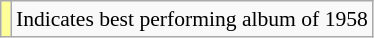<table class="wikitable" style="font-size:90%;">
<tr>
<td style="background-color:#FFFF99"></td>
<td>Indicates best performing album of 1958</td>
</tr>
</table>
